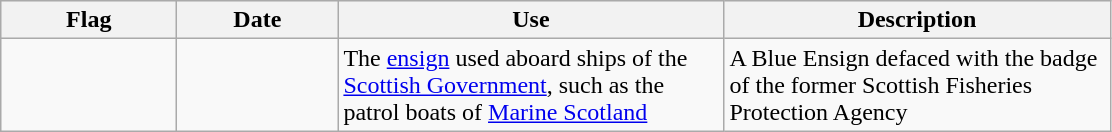<table class="wikitable">
<tr style="background:#efefef;">
<th style="width:110px;">Flag</th>
<th style="width:100px;">Date</th>
<th style="width:250px;">Use</th>
<th style="width:250px;">Description</th>
</tr>
<tr>
<td></td>
<td></td>
<td>The <a href='#'>ensign</a> used aboard ships of the <a href='#'>Scottish Government</a>, such as the patrol boats of <a href='#'>Marine Scotland</a></td>
<td>A Blue Ensign defaced with the badge of the former Scottish Fisheries Protection Agency</td>
</tr>
</table>
